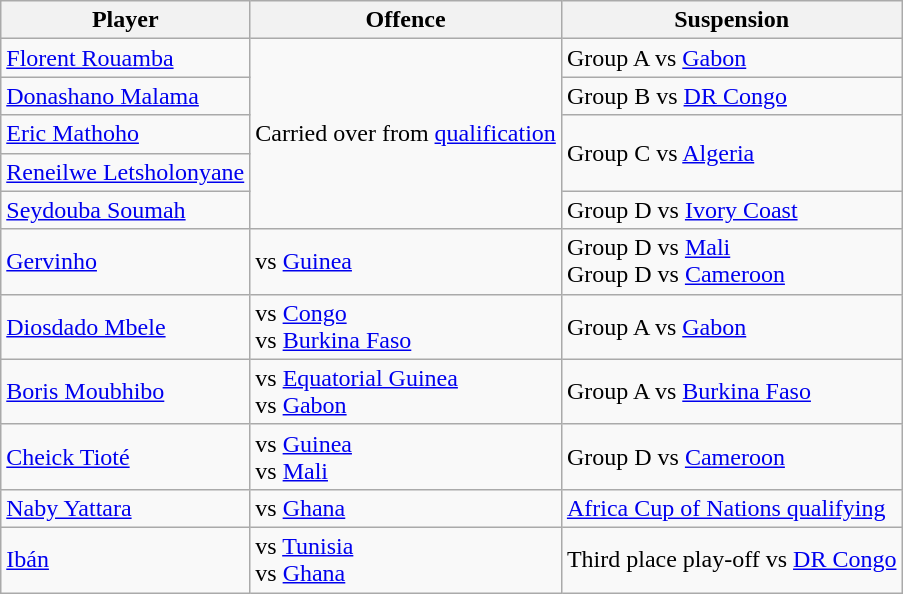<table class="wikitable">
<tr>
<th>Player</th>
<th>Offence</th>
<th>Suspension</th>
</tr>
<tr>
<td> <a href='#'>Florent Rouamba</a></td>
<td rowspan=5>Carried over from <a href='#'>qualification</a></td>
<td>Group A vs <a href='#'>Gabon</a></td>
</tr>
<tr>
<td> <a href='#'>Donashano Malama</a></td>
<td>Group B vs <a href='#'>DR Congo</a></td>
</tr>
<tr>
<td> <a href='#'>Eric Mathoho</a></td>
<td rowspan=2>Group C vs <a href='#'>Algeria</a></td>
</tr>
<tr>
<td> <a href='#'>Reneilwe Letsholonyane</a></td>
</tr>
<tr>
<td> <a href='#'>Seydouba Soumah</a></td>
<td>Group D vs <a href='#'>Ivory Coast</a></td>
</tr>
<tr>
<td> <a href='#'>Gervinho</a></td>
<td> vs <a href='#'>Guinea</a></td>
<td>Group D vs <a href='#'>Mali</a><br>Group D vs <a href='#'>Cameroon</a></td>
</tr>
<tr>
<td> <a href='#'>Diosdado Mbele</a></td>
<td> vs <a href='#'>Congo</a><br> vs <a href='#'>Burkina Faso</a></td>
<td>Group A vs <a href='#'>Gabon</a></td>
</tr>
<tr>
<td> <a href='#'>Boris Moubhibo</a></td>
<td> vs <a href='#'>Equatorial Guinea</a><br> vs <a href='#'>Gabon</a></td>
<td>Group A vs <a href='#'>Burkina Faso</a></td>
</tr>
<tr>
<td> <a href='#'>Cheick Tioté</a></td>
<td> vs <a href='#'>Guinea</a><br> vs <a href='#'>Mali</a></td>
<td>Group D vs <a href='#'>Cameroon</a></td>
</tr>
<tr>
<td> <a href='#'>Naby Yattara</a></td>
<td> vs <a href='#'>Ghana</a></td>
<td><a href='#'>Africa Cup of Nations qualifying</a></td>
</tr>
<tr>
<td> <a href='#'>Ibán</a></td>
<td> vs <a href='#'>Tunisia</a><br> vs <a href='#'>Ghana</a></td>
<td>Third place play-off vs <a href='#'>DR Congo</a></td>
</tr>
</table>
